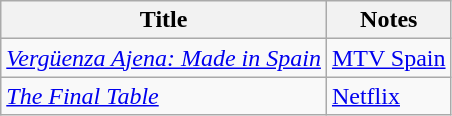<table class="wikitable sortable">
<tr>
<th>Title</th>
<th class="unsortable">Notes</th>
</tr>
<tr>
<td><em><a href='#'>Vergüenza Ajena: Made in Spain</a></em></td>
<td><a href='#'>MTV Spain</a></td>
</tr>
<tr>
<td><em><a href='#'>The Final Table</a></em></td>
<td><a href='#'>Netflix</a></td>
</tr>
</table>
